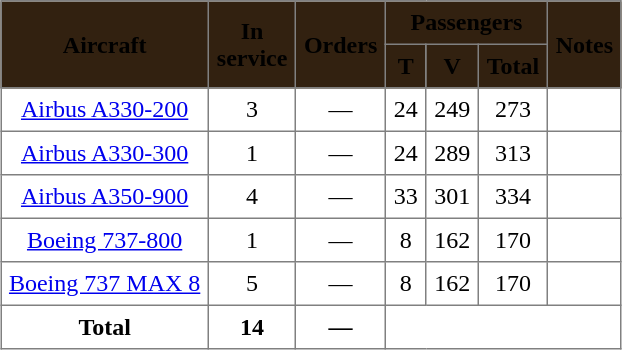<table class="toccolours" border="1" cellpadding="5" style="margin:1em auto; border-collapse:collapse;text-align:center">
<tr style="background:#322110;">
<th rowspan=2><span>Aircraft</span></th>
<th rowspan=2 style="width:25px;"><span>In service</span></th>
<th rowspan=2 style="width:25px;"><span>Orders</span></th>
<th colspan=3><span>Passengers</span></th>
<th rowspan=2><span>Notes</span></th>
</tr>
<tr style="background:#322110;">
<th><abbr><span>T</span></abbr></th>
<th><abbr><span>V</span></abbr></th>
<th><span>Total</span></th>
</tr>
<tr>
<td><a href='#'>Airbus A330-200</a></td>
<td>3</td>
<td>—</td>
<td>24</td>
<td>249</td>
<td>273</td>
<td></td>
</tr>
<tr>
<td><a href='#'>Airbus A330-300</a></td>
<td>1</td>
<td>—</td>
<td>24</td>
<td>289</td>
<td>313</td>
<td></td>
</tr>
<tr>
<td><a href='#'>Airbus A350-900</a></td>
<td>4</td>
<td>—</td>
<td>33</td>
<td>301</td>
<td>334</td>
<td></td>
</tr>
<tr>
<td><a href='#'>Boeing 737-800</a></td>
<td>1</td>
<td>—</td>
<td>8</td>
<td>162</td>
<td>170</td>
<td></td>
</tr>
<tr>
<td><a href='#'>Boeing 737 MAX 8</a></td>
<td>5</td>
<td>—</td>
<td>8</td>
<td>162</td>
<td>170</td>
<td></td>
</tr>
<tr>
<th>Total</th>
<th>14</th>
<th>—</th>
<td colspan=4></td>
</tr>
</table>
